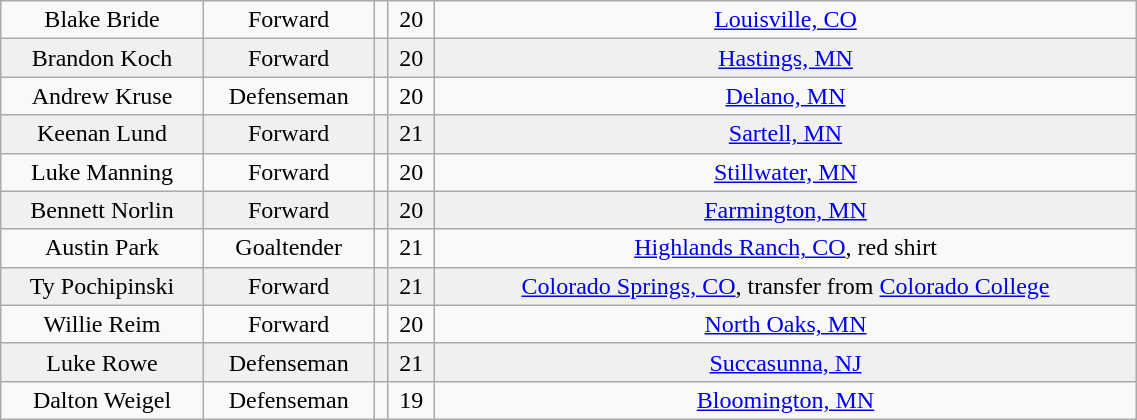<table class="wikitable" width="60%">
<tr align="center" bgcolor="">
<td>Blake Bride</td>
<td>Forward</td>
<td></td>
<td>20</td>
<td><a href='#'>Louisville, CO</a></td>
</tr>
<tr align="center" bgcolor="f0f0f0">
<td>Brandon Koch</td>
<td>Forward</td>
<td></td>
<td>20</td>
<td><a href='#'>Hastings, MN</a></td>
</tr>
<tr align="center" bgcolor="">
<td>Andrew Kruse</td>
<td>Defenseman</td>
<td></td>
<td>20</td>
<td><a href='#'>Delano, MN</a></td>
</tr>
<tr align="center" bgcolor="f0f0f0">
<td>Keenan Lund</td>
<td>Forward</td>
<td></td>
<td>21</td>
<td><a href='#'>Sartell, MN</a></td>
</tr>
<tr align="center" bgcolor="">
<td>Luke Manning</td>
<td>Forward</td>
<td></td>
<td>20</td>
<td><a href='#'>Stillwater, MN</a></td>
</tr>
<tr align="center" bgcolor="f0f0f0">
<td>Bennett Norlin</td>
<td>Forward</td>
<td></td>
<td>20</td>
<td><a href='#'>Farmington, MN</a></td>
</tr>
<tr align="center" bgcolor="">
<td>Austin Park</td>
<td>Goaltender</td>
<td></td>
<td>21</td>
<td><a href='#'>Highlands Ranch, CO</a>, red shirt</td>
</tr>
<tr align="center" bgcolor="f0f0f0">
<td>Ty Pochipinski</td>
<td>Forward</td>
<td></td>
<td>21</td>
<td><a href='#'>Colorado Springs, CO</a>, transfer from <a href='#'>Colorado College</a></td>
</tr>
<tr align="center" bgcolor="">
<td>Willie Reim</td>
<td>Forward</td>
<td></td>
<td>20</td>
<td><a href='#'>North Oaks, MN</a></td>
</tr>
<tr align="center" bgcolor="f0f0f0">
<td>Luke Rowe</td>
<td>Defenseman</td>
<td></td>
<td>21</td>
<td><a href='#'>Succasunna, NJ</a></td>
</tr>
<tr align="center" bgcolor="">
<td>Dalton Weigel</td>
<td>Defenseman</td>
<td></td>
<td>19</td>
<td><a href='#'>Bloomington, MN</a></td>
</tr>
</table>
